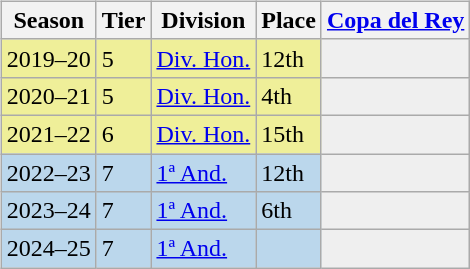<table>
<tr>
<td style="vertical-align:top; width:49%;"><br><table class="wikitable">
<tr style="background:#f0f6fa;">
<th>Season</th>
<th>Tier</th>
<th>Division</th>
<th>Place</th>
<th><a href='#'>Copa del Rey</a></th>
</tr>
<tr>
<td style="background:#EFEF99;">2019–20</td>
<td style="background:#EFEF99;">5</td>
<td style="background:#EFEF99;"><a href='#'>Div. Hon.</a></td>
<td style="background:#EFEF99;">12th</td>
<td style="background:#efefef;"></td>
</tr>
<tr>
<td style="background:#EFEF99;">2020–21</td>
<td style="background:#EFEF99;">5</td>
<td style="background:#EFEF99;"><a href='#'>Div. Hon.</a></td>
<td style="background:#EFEF99;">4th</td>
<td style="background:#efefef;"></td>
</tr>
<tr>
<td style="background:#EFEF99;">2021–22</td>
<td style="background:#EFEF99;">6</td>
<td style="background:#EFEF99;"><a href='#'>Div. Hon.</a></td>
<td style="background:#EFEF99;">15th</td>
<td style="background:#efefef;"></td>
</tr>
<tr>
<td style="background:#BBD7EC;">2022–23</td>
<td style="background:#BBD7EC;">7</td>
<td style="background:#BBD7EC;"><a href='#'>1ª And.</a></td>
<td style="background:#BBD7EC;">12th</td>
<td style="background:#efefef;"></td>
</tr>
<tr>
<td style="background:#BBD7EC;">2023–24</td>
<td style="background:#BBD7EC;">7</td>
<td style="background:#BBD7EC;"><a href='#'>1ª And.</a></td>
<td style="background:#BBD7EC;">6th</td>
<td style="background:#efefef;"></td>
</tr>
<tr>
<td style="background:#BBD7EC;">2024–25</td>
<td style="background:#BBD7EC;">7</td>
<td style="background:#BBD7EC;"><a href='#'>1ª And.</a></td>
<td style="background:#BBD7EC;"></td>
<td style="background:#efefef;"></td>
</tr>
</table>
</td>
</tr>
</table>
